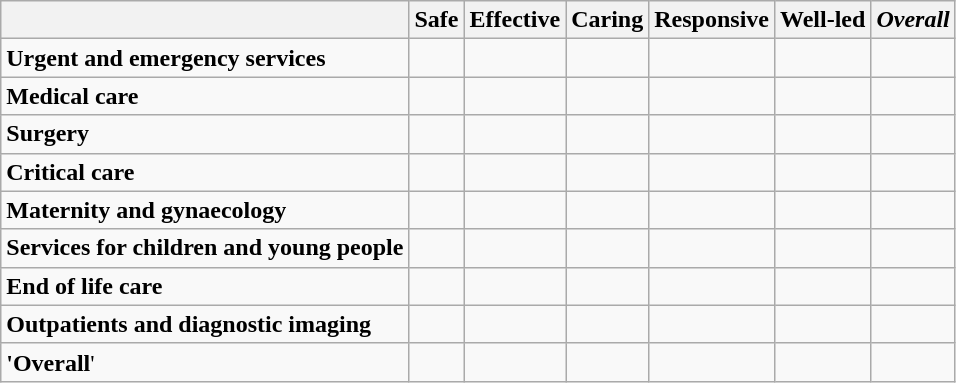<table class="wikitable">
<tr>
<th></th>
<th>Safe</th>
<th>Effective</th>
<th>Caring</th>
<th>Responsive</th>
<th>Well-led</th>
<th><em>Overall</em></th>
</tr>
<tr>
<td><strong>Urgent and emergency services</strong></td>
<td></td>
<td></td>
<td></td>
<td></td>
<td></td>
<td></td>
</tr>
<tr>
<td><strong>Medical care</strong></td>
<td></td>
<td></td>
<td></td>
<td></td>
<td></td>
<td></td>
</tr>
<tr>
<td><strong>Surgery</strong></td>
<td></td>
<td></td>
<td></td>
<td></td>
<td></td>
<td></td>
</tr>
<tr>
<td><strong>Critical care</strong></td>
<td></td>
<td></td>
<td></td>
<td></td>
<td></td>
<td></td>
</tr>
<tr>
<td><strong>Maternity and gynaecology</strong></td>
<td></td>
<td></td>
<td></td>
<td></td>
<td></td>
<td></td>
</tr>
<tr>
<td><strong>Services for children and young people</strong></td>
<td></td>
<td></td>
<td></td>
<td></td>
<td></td>
<td></td>
</tr>
<tr>
<td><strong>End of life care</strong></td>
<td></td>
<td></td>
<td></td>
<td></td>
<td></td>
<td></td>
</tr>
<tr>
<td><strong>Outpatients and diagnostic imaging</strong></td>
<td></td>
<td></td>
<td></td>
<td></td>
<td></td>
<td></td>
</tr>
<tr>
<td><strong>'Overall</strong>'</td>
<td></td>
<td></td>
<td></td>
<td></td>
<td></td>
<td></td>
</tr>
</table>
